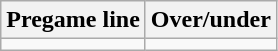<table class="wikitable">
<tr align="center">
<th style=>Pregame line</th>
<th style=>Over/under</th>
</tr>
<tr align="center">
<td></td>
<td></td>
</tr>
</table>
